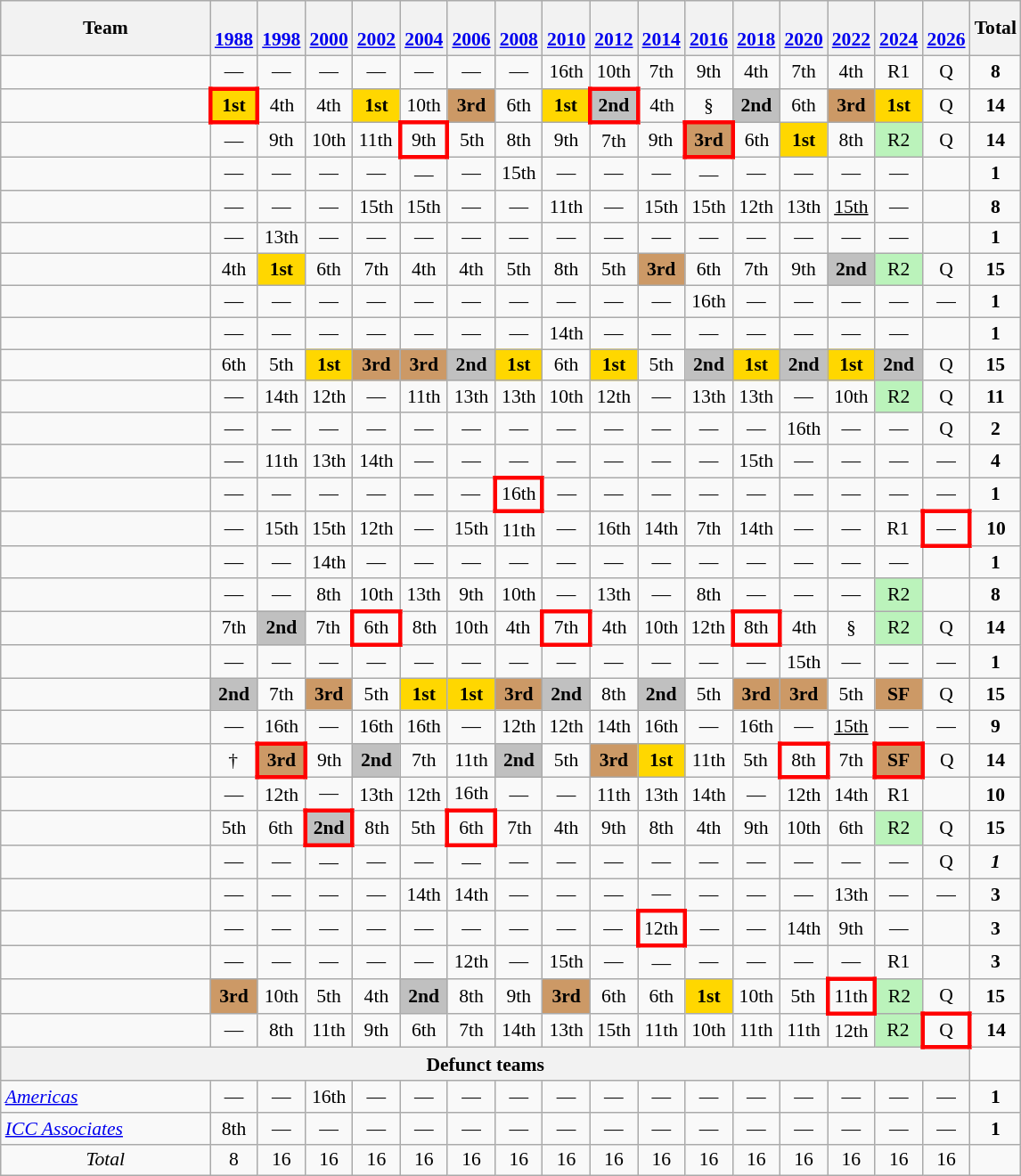<table class="wikitable" style="text-align:center; font-size:90%">
<tr>
<th width=150>Team</th>
<th><br><a href='#'>1988</a></th>
<th><br><a href='#'>1998</a></th>
<th><br><a href='#'>2000</a></th>
<th><br><a href='#'>2002</a></th>
<th><br><a href='#'>2004</a></th>
<th><br><a href='#'>2006</a></th>
<th><br><a href='#'>2008</a></th>
<th><br><a href='#'>2010</a></th>
<th><br><a href='#'>2012</a></th>
<th><br><a href='#'>2014</a></th>
<th><br><a href='#'>2016</a></th>
<th><br><a href='#'>2018</a></th>
<th><br><a href='#'>2020</a></th>
<th><br><a href='#'>2022</a></th>
<th><br><a href='#'>2024</a></th>
<th> <br><a href='#'>2026</a></th>
<th>Total</th>
</tr>
<tr>
<td align=left></td>
<td>—</td>
<td>—</td>
<td>—</td>
<td>—</td>
<td>—</td>
<td>—</td>
<td>—</td>
<td>16th</td>
<td>10th</td>
<td>7th</td>
<td>9th</td>
<td>4th</td>
<td>7th</td>
<td>4th</td>
<td>R1</td>
<td>Q</td>
<td><strong>8</strong></td>
</tr>
<tr>
<td align=left></td>
<td style="border: 3px solid red" bgcolor="gold"><strong>1st</strong></td>
<td>4th</td>
<td>4th</td>
<td bgcolor="gold"><strong>1st</strong></td>
<td>10th</td>
<td bgcolor=#cc9966><strong>3rd</strong></td>
<td>6th</td>
<td bgcolor="gold"><strong>1st</strong></td>
<td style="border: 3px solid red" bgcolor="silver"><strong>2nd</strong></td>
<td>4th</td>
<td>§</td>
<td bgcolor="silver"><strong>2nd</strong></td>
<td>6th</td>
<td bgcolor=#cc9966><strong>3rd</strong></td>
<td bgcolor="gold"><strong>1st</strong></td>
<td>Q</td>
<td><strong>14</strong></td>
</tr>
<tr>
<td align=left></td>
<td>—</td>
<td>9th</td>
<td>10th</td>
<td>11th</td>
<td style="border: 3px solid red">9th</td>
<td>5th</td>
<td>8th</td>
<td>9th</td>
<td>7th</td>
<td>9th</td>
<td style="border: 3px solid red" bgcolor=#cc9966><strong>3rd</strong></td>
<td>6th</td>
<td bgcolor="gold"><strong>1st</strong></td>
<td>8th</td>
<td bgcolor=#BBF3BB>R2</td>
<td>Q</td>
<td><strong>14</strong></td>
</tr>
<tr>
<td align=left></td>
<td>—</td>
<td>—</td>
<td>—</td>
<td>—</td>
<td>—</td>
<td>—</td>
<td>15th</td>
<td>—</td>
<td>—</td>
<td>—</td>
<td>—</td>
<td>—</td>
<td>—</td>
<td>—</td>
<td>—</td>
<td></td>
<td><strong>1</strong></td>
</tr>
<tr>
<td align=left></td>
<td>—</td>
<td>—</td>
<td>—</td>
<td>15th</td>
<td>15th</td>
<td>—</td>
<td>—</td>
<td>11th</td>
<td>—</td>
<td>15th</td>
<td>15th</td>
<td>12th</td>
<td>13th</td>
<td><u>15th</u></td>
<td>—</td>
<td></td>
<td><strong>8</strong></td>
</tr>
<tr>
<td align=left></td>
<td>—</td>
<td>13th</td>
<td>—</td>
<td>—</td>
<td>—</td>
<td>—</td>
<td>—</td>
<td>—</td>
<td>—</td>
<td>—</td>
<td>—</td>
<td>—</td>
<td>—</td>
<td>—</td>
<td>—</td>
<td></td>
<td><strong>1</strong></td>
</tr>
<tr>
<td align=left></td>
<td>4th</td>
<td bgcolor="gold"><strong>1st</strong></td>
<td>6th</td>
<td>7th</td>
<td>4th</td>
<td>4th</td>
<td>5th</td>
<td>8th</td>
<td>5th</td>
<td bgcolor=#cc9966><strong>3rd</strong></td>
<td>6th</td>
<td>7th</td>
<td>9th</td>
<td bgcolor="silver"><strong>2nd</strong></td>
<td bgcolor=#BBF3BB>R2</td>
<td>Q</td>
<td><strong>15</strong></td>
</tr>
<tr>
<td align=left></td>
<td>—</td>
<td>—</td>
<td>—</td>
<td>—</td>
<td>—</td>
<td>—</td>
<td>—</td>
<td>—</td>
<td>—</td>
<td>—</td>
<td>16th</td>
<td>—</td>
<td>—</td>
<td>—</td>
<td>—</td>
<td>—</td>
<td><strong>1</strong></td>
</tr>
<tr>
<td align=left></td>
<td>—</td>
<td>—</td>
<td>—</td>
<td>—</td>
<td>—</td>
<td>—</td>
<td>—</td>
<td>14th</td>
<td>—</td>
<td>—</td>
<td>—</td>
<td>—</td>
<td>—</td>
<td>—</td>
<td>—</td>
<td></td>
<td><strong>1</strong></td>
</tr>
<tr>
<td align=left></td>
<td>6th</td>
<td>5th</td>
<td bgcolor="gold"><strong>1st</strong></td>
<td bgcolor=#cc9966><strong>3rd</strong></td>
<td bgcolor=#cc9966><strong>3rd</strong></td>
<td bgcolor="silver"><strong>2nd</strong></td>
<td bgcolor="gold"><strong>1st</strong></td>
<td>6th</td>
<td bgcolor="gold"><strong>1st</strong></td>
<td>5th</td>
<td bgcolor="silver"><strong>2nd</strong></td>
<td bgcolor="gold"><strong>1st</strong></td>
<td bgcolor="silver"><strong>2nd</strong></td>
<td bgcolor="gold"><strong>1st</strong></td>
<td bgcolor="silver"><strong>2nd</strong></td>
<td>Q</td>
<td><strong>15</strong></td>
</tr>
<tr>
<td align=left></td>
<td>—</td>
<td>14th</td>
<td>12th</td>
<td>—</td>
<td>11th</td>
<td>13th</td>
<td>13th</td>
<td>10th</td>
<td>12th</td>
<td>—</td>
<td>13th</td>
<td>13th</td>
<td>—</td>
<td>10th</td>
<td bgcolor=#BBF3BB>R2</td>
<td>Q</td>
<td><strong>11</strong></td>
</tr>
<tr>
<td align=left></td>
<td>—</td>
<td>—</td>
<td>—</td>
<td>—</td>
<td>—</td>
<td>—</td>
<td>—</td>
<td>—</td>
<td>—</td>
<td>—</td>
<td>—</td>
<td>—</td>
<td>16th</td>
<td>—</td>
<td>—</td>
<td>Q</td>
<td><strong>2</strong></td>
</tr>
<tr>
<td align=left></td>
<td>—</td>
<td>11th</td>
<td>13th</td>
<td>14th</td>
<td>—</td>
<td>—</td>
<td>—</td>
<td>—</td>
<td>—</td>
<td>—</td>
<td>—</td>
<td>15th</td>
<td>—</td>
<td>—</td>
<td>—</td>
<td>—</td>
<td><strong>4</strong></td>
</tr>
<tr>
<td align=left></td>
<td>—</td>
<td>—</td>
<td>—</td>
<td>—</td>
<td>—</td>
<td>—</td>
<td style="border: 3px solid red">16th</td>
<td>—</td>
<td>—</td>
<td>—</td>
<td>—</td>
<td>—</td>
<td>—</td>
<td>—</td>
<td>—</td>
<td>—</td>
<td><strong>1</strong></td>
</tr>
<tr>
<td align=left></td>
<td>—</td>
<td>15th</td>
<td>15th</td>
<td>12th</td>
<td>—</td>
<td>15th</td>
<td>11th</td>
<td>—</td>
<td>16th</td>
<td>14th</td>
<td>7th</td>
<td>14th</td>
<td>—</td>
<td>—</td>
<td>R1</td>
<td style="border: 3px solid red">—</td>
<td><strong>10</strong></td>
</tr>
<tr>
<td align=left></td>
<td>—</td>
<td>—</td>
<td>14th</td>
<td>—</td>
<td>—</td>
<td>—</td>
<td>—</td>
<td>—</td>
<td>—</td>
<td>—</td>
<td>—</td>
<td>—</td>
<td>—</td>
<td>—</td>
<td>—</td>
<td></td>
<td><strong>1</strong></td>
</tr>
<tr>
<td align=left></td>
<td>—</td>
<td>—</td>
<td>8th</td>
<td>10th</td>
<td>13th</td>
<td>9th</td>
<td>10th</td>
<td>—</td>
<td>13th</td>
<td>—</td>
<td>8th</td>
<td>—</td>
<td>—</td>
<td>—</td>
<td bgcolor=#BBF3BB>R2</td>
<td></td>
<td><strong>8</strong></td>
</tr>
<tr>
<td align=left></td>
<td>7th</td>
<td bgcolor="silver"><strong>2nd</strong></td>
<td>7th</td>
<td style="border: 3px solid red">6th</td>
<td>8th</td>
<td>10th</td>
<td>4th</td>
<td style="border: 3px solid red">7th</td>
<td>4th</td>
<td>10th</td>
<td>12th</td>
<td style="border: 3px solid red">8th</td>
<td>4th</td>
<td>§</td>
<td bgcolor=#BBF3BB>R2</td>
<td>Q</td>
<td><strong>14</strong></td>
</tr>
<tr>
<td align=left></td>
<td>—</td>
<td>—</td>
<td>—</td>
<td>—</td>
<td>—</td>
<td>—</td>
<td>—</td>
<td>—</td>
<td>—</td>
<td>—</td>
<td>—</td>
<td>—</td>
<td>15th</td>
<td>—</td>
<td>—</td>
<td>—</td>
<td><strong>1</strong></td>
</tr>
<tr>
<td align=left></td>
<td bgcolor="silver"><strong>2nd</strong></td>
<td>7th</td>
<td bgcolor=#cc9966><strong>3rd</strong></td>
<td>5th</td>
<td bgcolor="gold"><strong>1st</strong></td>
<td bgcolor="gold"><strong>1st</strong></td>
<td bgcolor=#cc9966><strong>3rd</strong></td>
<td bgcolor="silver"><strong>2nd</strong></td>
<td>8th</td>
<td bgcolor="silver"><strong>2nd</strong></td>
<td>5th</td>
<td bgcolor=#cc9966><strong>3rd</strong></td>
<td bgcolor=#cc9966><strong>3rd</strong></td>
<td>5th</td>
<td bgcolor=#cc9966><strong>SF</strong></td>
<td>Q</td>
<td><strong>15</strong></td>
</tr>
<tr>
<td align=left></td>
<td>—</td>
<td>16th</td>
<td>—</td>
<td>16th</td>
<td>16th</td>
<td>—</td>
<td>12th</td>
<td>12th</td>
<td>14th</td>
<td>16th</td>
<td>—</td>
<td>16th</td>
<td>—</td>
<td><u>15th</u></td>
<td>—</td>
<td>—</td>
<td><strong>9</strong></td>
</tr>
<tr>
<td align=left></td>
<td>†</td>
<td style="border: 3px solid red" bgcolor=#cc9966><strong>3rd</strong></td>
<td>9th</td>
<td bgcolor="silver"><strong>2nd</strong></td>
<td>7th</td>
<td>11th</td>
<td bgcolor="silver"><strong>2nd</strong></td>
<td>5th</td>
<td bgcolor=#cc9966><strong>3rd</strong></td>
<td bgcolor="gold"><strong>1st</strong></td>
<td>11th</td>
<td>5th</td>
<td style="border: 3px solid red">8th</td>
<td>7th</td>
<td style="border: 3px solid red" bgcolor=#cc9966><strong>SF</strong></td>
<td>Q</td>
<td><strong>14</strong></td>
</tr>
<tr>
<td align=left></td>
<td>—</td>
<td>12th</td>
<td>—</td>
<td>13th</td>
<td>12th</td>
<td>16th</td>
<td>—</td>
<td>—</td>
<td>11th</td>
<td>13th</td>
<td>14th</td>
<td>—</td>
<td>12th</td>
<td>14th</td>
<td>R1</td>
<td></td>
<td><strong>10</strong></td>
</tr>
<tr>
<td align=left></td>
<td>5th</td>
<td>6th</td>
<td style="border: 3px solid red" bgcolor="silver"><strong>2nd</strong></td>
<td>8th</td>
<td>5th</td>
<td style="border: 3px solid red">6th</td>
<td>7th</td>
<td>4th</td>
<td>9th</td>
<td>8th</td>
<td>4th</td>
<td>9th</td>
<td>10th</td>
<td>6th</td>
<td bgcolor=#BBF3BB>R2</td>
<td>Q</td>
<td><strong>15</strong></td>
</tr>
<tr>
<td align=left></td>
<td>—</td>
<td>—</td>
<td>—</td>
<td>—</td>
<td>—</td>
<td>—</td>
<td>—</td>
<td>—</td>
<td>—</td>
<td>—</td>
<td>—</td>
<td>—</td>
<td>—</td>
<td>—</td>
<td>—</td>
<td>Q</td>
<td><strong><em>1</em></strong></td>
</tr>
<tr>
<td align=left></td>
<td>—</td>
<td>—</td>
<td>—</td>
<td>—</td>
<td>14th</td>
<td>14th</td>
<td>—</td>
<td>—</td>
<td>—</td>
<td>—</td>
<td>—</td>
<td>—</td>
<td>—</td>
<td>13th</td>
<td>—</td>
<td>—</td>
<td><strong>3</strong></td>
</tr>
<tr>
<td align=left></td>
<td>—</td>
<td>—</td>
<td>—</td>
<td>—</td>
<td>—</td>
<td>—</td>
<td>—</td>
<td>—</td>
<td>—</td>
<td style="border:3px solid red">12th</td>
<td>—</td>
<td>—</td>
<td>14th</td>
<td>9th</td>
<td>—</td>
<td></td>
<td><strong>3</strong></td>
</tr>
<tr>
<td align=left></td>
<td>—</td>
<td>—</td>
<td>—</td>
<td>—</td>
<td>—</td>
<td>12th</td>
<td>—</td>
<td>15th</td>
<td>—</td>
<td>—</td>
<td>—</td>
<td>—</td>
<td>—</td>
<td>—</td>
<td>R1</td>
<td></td>
<td><strong>3</strong></td>
</tr>
<tr>
<td align=left></td>
<td bgcolor=#cc9966><strong>3rd</strong></td>
<td>10th</td>
<td>5th</td>
<td>4th</td>
<td bgcolor="silver"><strong>2nd</strong></td>
<td>8th</td>
<td>9th</td>
<td bgcolor=#cc9966><strong>3rd</strong></td>
<td>6th</td>
<td>6th</td>
<td bgcolor="gold"><strong>1st</strong></td>
<td>10th</td>
<td>5th</td>
<td style="border:3px solid red">11th</td>
<td bgcolor=#BBF3BB>R2</td>
<td>Q</td>
<td><strong>15</strong></td>
</tr>
<tr>
<td align=left></td>
<td>—</td>
<td>8th</td>
<td>11th</td>
<td>9th</td>
<td>6th</td>
<td>7th</td>
<td>14th</td>
<td>13th</td>
<td>15th</td>
<td>11th</td>
<td>10th</td>
<td>11th</td>
<td>11th</td>
<td>12th</td>
<td bgcolor=#BBF3BB>R2</td>
<td style="border:3px solid red">Q</td>
<td><strong>14</strong></td>
</tr>
<tr>
<th colspan="17">Defunct teams</th>
</tr>
<tr>
<td align=left> <em><a href='#'>Americas</a></em></td>
<td>—</td>
<td>—</td>
<td>16th</td>
<td>—</td>
<td>—</td>
<td>—</td>
<td>—</td>
<td>—</td>
<td>—</td>
<td>—</td>
<td>—</td>
<td>—</td>
<td>—</td>
<td>—</td>
<td>—</td>
<td>—</td>
<td><strong>1</strong></td>
</tr>
<tr>
<td align=left> <em><a href='#'>ICC Associates</a></em></td>
<td>8th</td>
<td>—</td>
<td>—</td>
<td>—</td>
<td>—</td>
<td>—</td>
<td>—</td>
<td>—</td>
<td>—</td>
<td>—</td>
<td>—</td>
<td>—</td>
<td>—</td>
<td>—</td>
<td>—</td>
<td>—</td>
<td><strong>1</strong></td>
</tr>
<tr>
<td><em>Total</em></td>
<td>8</td>
<td>16</td>
<td>16</td>
<td>16</td>
<td>16</td>
<td>16</td>
<td>16</td>
<td>16</td>
<td>16</td>
<td>16</td>
<td>16</td>
<td>16</td>
<td>16</td>
<td>16</td>
<td>16</td>
<td>16</td>
<td></td>
</tr>
</table>
